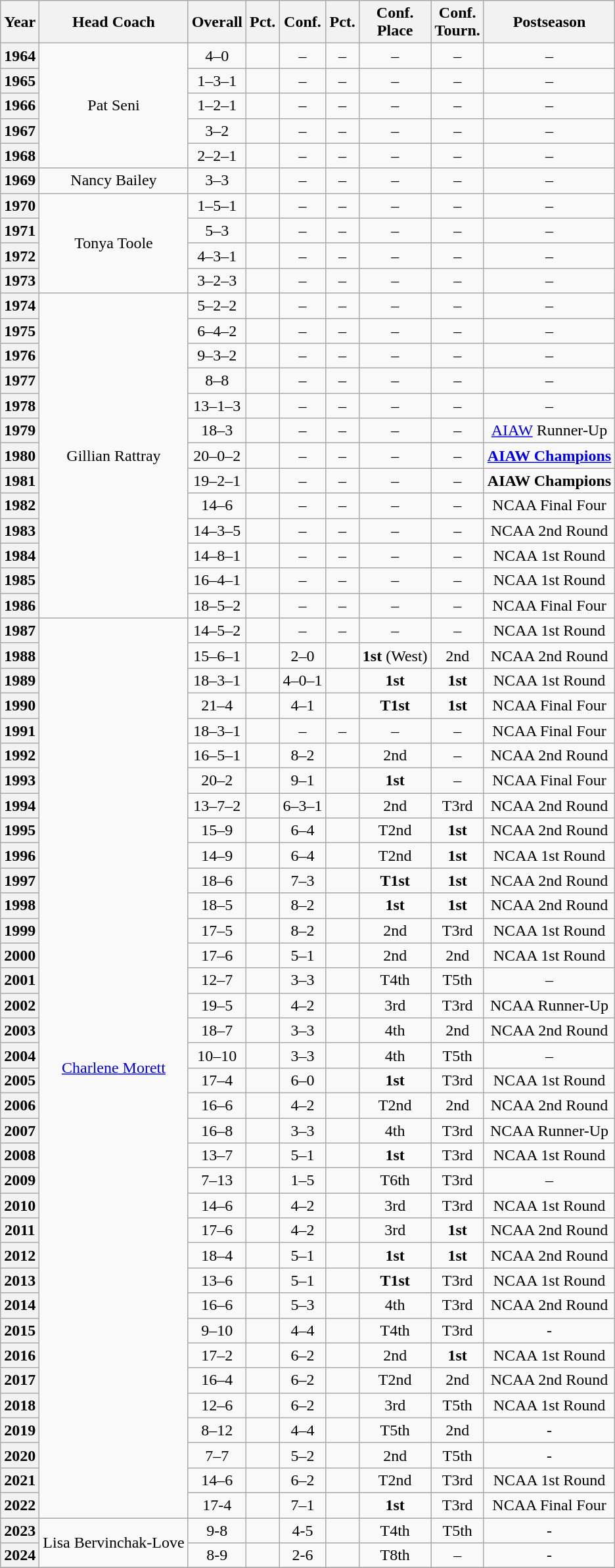<table class="wikitable" style="text-align: center;">
<tr>
<th>Year</th>
<th>Head Coach</th>
<th>Overall</th>
<th>Pct.</th>
<th>Conf.</th>
<th>Pct.</th>
<th>Conf. <br> Place</th>
<th>Conf. <br> Tourn.</th>
<th>Postseason</th>
</tr>
<tr>
<th>1964</th>
<td rowspan="5">Pat Seni</td>
<td>4–0</td>
<td></td>
<td>–</td>
<td>–</td>
<td>–</td>
<td>–</td>
<td>–</td>
</tr>
<tr>
<th>1965</th>
<td>1–3–1</td>
<td></td>
<td>–</td>
<td>–</td>
<td>–</td>
<td>–</td>
<td>–</td>
</tr>
<tr>
<th>1966</th>
<td>1–2–1</td>
<td></td>
<td>–</td>
<td>–</td>
<td>–</td>
<td>–</td>
<td>–</td>
</tr>
<tr>
<th>1967</th>
<td>3–2</td>
<td></td>
<td>–</td>
<td>–</td>
<td>–</td>
<td>–</td>
<td>–</td>
</tr>
<tr>
<th>1968</th>
<td>2–2–1</td>
<td></td>
<td>–</td>
<td>–</td>
<td>–</td>
<td>–</td>
<td>–</td>
</tr>
<tr>
<th>1969</th>
<td rowspan="1">Nancy Bailey</td>
<td>3–3</td>
<td></td>
<td>–</td>
<td>–</td>
<td>–</td>
<td>–</td>
<td>–</td>
</tr>
<tr>
<th>1970</th>
<td rowspan="4">Tonya Toole</td>
<td>1–5–1</td>
<td></td>
<td>–</td>
<td>–</td>
<td>–</td>
<td>–</td>
<td>–</td>
</tr>
<tr>
<th>1971</th>
<td>5–3</td>
<td></td>
<td>–</td>
<td>–</td>
<td>–</td>
<td>–</td>
<td>–</td>
</tr>
<tr>
<th>1972</th>
<td>4–3–1</td>
<td></td>
<td>–</td>
<td>–</td>
<td>–</td>
<td>–</td>
<td>–</td>
</tr>
<tr>
<th>1973</th>
<td>3–2–3</td>
<td></td>
<td>–</td>
<td>–</td>
<td>–</td>
<td>–</td>
<td>–</td>
</tr>
<tr>
<th>1974</th>
<td rowspan="13">Gillian Rattray</td>
<td>5–2–2</td>
<td></td>
<td>–</td>
<td>–</td>
<td>–</td>
<td>–</td>
<td>–</td>
</tr>
<tr>
<th>1975</th>
<td>6–4–2</td>
<td></td>
<td>–</td>
<td>–</td>
<td>–</td>
<td>–</td>
<td>–</td>
</tr>
<tr>
<th>1976</th>
<td>9–3–2</td>
<td></td>
<td>–</td>
<td>–</td>
<td>–</td>
<td>–</td>
<td>–</td>
</tr>
<tr>
<th>1977</th>
<td>8–8</td>
<td></td>
<td>–</td>
<td>–</td>
<td>–</td>
<td>–</td>
<td>–</td>
</tr>
<tr>
<th>1978</th>
<td>13–1–3</td>
<td></td>
<td>–</td>
<td>–</td>
<td>–</td>
<td>–</td>
<td>–</td>
</tr>
<tr>
<th>1979</th>
<td>18–3</td>
<td></td>
<td>–</td>
<td>–</td>
<td>–</td>
<td>–</td>
<td><a href='#'>AIAW</a> Runner-Up</td>
</tr>
<tr>
<th>1980</th>
<td>20–0–2</td>
<td></td>
<td>–</td>
<td>–</td>
<td>–</td>
<td>–</td>
<td><strong><a href='#'>AIAW Champions</a></strong></td>
</tr>
<tr>
<th>1981</th>
<td>19–2–1</td>
<td></td>
<td>–</td>
<td>–</td>
<td>–</td>
<td>–</td>
<td><strong>AIAW Champions</strong></td>
</tr>
<tr>
<th>1982</th>
<td>14–6</td>
<td></td>
<td>–</td>
<td>–</td>
<td>–</td>
<td>–</td>
<td>NCAA Final Four</td>
</tr>
<tr>
<th>1983</th>
<td>14–3–5</td>
<td></td>
<td>–</td>
<td>–</td>
<td>–</td>
<td>–</td>
<td>NCAA 2nd Round</td>
</tr>
<tr>
<th>1984</th>
<td>14–8–1</td>
<td></td>
<td>–</td>
<td>–</td>
<td>–</td>
<td>–</td>
<td>NCAA 1st Round</td>
</tr>
<tr>
<th>1985</th>
<td>16–4–1</td>
<td></td>
<td>–</td>
<td>–</td>
<td>–</td>
<td>–</td>
<td>NCAA 1st Round</td>
</tr>
<tr>
<th>1986</th>
<td>18–5–2</td>
<td></td>
<td>–</td>
<td>–</td>
<td>–</td>
<td>–</td>
<td>NCAA Final Four</td>
</tr>
<tr>
<th>1987</th>
<td rowspan="36"><a href='#'>Charlene Morett</a></td>
<td>14–5–2</td>
<td></td>
<td>–</td>
<td>–</td>
<td>–</td>
<td>–</td>
<td>NCAA 1st Round</td>
</tr>
<tr>
<th>1988</th>
<td>15–6–1</td>
<td></td>
<td>2–0</td>
<td></td>
<td><strong>1st</strong> (West)</td>
<td>2nd</td>
<td>NCAA 2nd Round</td>
</tr>
<tr>
<th>1989</th>
<td>18–3–1</td>
<td></td>
<td>4–0–1</td>
<td></td>
<td><strong>1st</strong></td>
<td><strong>1st</strong></td>
<td>NCAA 1st Round</td>
</tr>
<tr>
<th>1990</th>
<td>21–4</td>
<td></td>
<td>4–1</td>
<td></td>
<td><strong>T1st</strong></td>
<td><strong>1st</strong></td>
<td>NCAA Final Four</td>
</tr>
<tr>
<th>1991</th>
<td>18–3–1</td>
<td></td>
<td>–</td>
<td>–</td>
<td>–</td>
<td>–</td>
<td>NCAA Final Four</td>
</tr>
<tr>
<th>1992</th>
<td>16–5–1</td>
<td></td>
<td>8–2</td>
<td></td>
<td>2nd</td>
<td>–</td>
<td>NCAA 2nd Round</td>
</tr>
<tr>
<th>1993</th>
<td>20–2</td>
<td></td>
<td>9–1</td>
<td></td>
<td><strong>1st</strong></td>
<td>–</td>
<td>NCAA Final Four</td>
</tr>
<tr>
<th>1994</th>
<td>13–7–2</td>
<td></td>
<td>6–3–1</td>
<td></td>
<td>2nd</td>
<td>T3rd</td>
<td>NCAA 2nd Round</td>
</tr>
<tr>
<th>1995</th>
<td>15–9</td>
<td></td>
<td>6–4</td>
<td></td>
<td>T2nd</td>
<td><strong>1st</strong></td>
<td>NCAA 2nd Round</td>
</tr>
<tr>
<th>1996</th>
<td>14–9</td>
<td></td>
<td>6–4</td>
<td></td>
<td>T2nd</td>
<td><strong>1st</strong></td>
<td>NCAA 1st Round</td>
</tr>
<tr>
<th>1997</th>
<td>18–6</td>
<td></td>
<td>7–3</td>
<td></td>
<td><strong>T1st</strong></td>
<td><strong>1st</strong></td>
<td>NCAA 2nd Round</td>
</tr>
<tr>
<th>1998</th>
<td>18–5</td>
<td></td>
<td>8–2</td>
<td></td>
<td><strong>1st</strong></td>
<td><strong>1st</strong></td>
<td>NCAA 2nd Round</td>
</tr>
<tr>
<th>1999</th>
<td>17–5</td>
<td></td>
<td>8–2</td>
<td></td>
<td>2nd</td>
<td>T3rd</td>
<td>NCAA 1st Round</td>
</tr>
<tr>
<th>2000</th>
<td>17–6</td>
<td></td>
<td>5–1</td>
<td></td>
<td>2nd</td>
<td>2nd</td>
<td>NCAA 1st Round</td>
</tr>
<tr>
<th>2001</th>
<td>12–7</td>
<td></td>
<td>3–3</td>
<td></td>
<td>T4th</td>
<td>T5th</td>
<td>–</td>
</tr>
<tr>
<th>2002</th>
<td>19–5</td>
<td></td>
<td>4–2</td>
<td></td>
<td>3rd</td>
<td>T3rd</td>
<td>NCAA Runner-Up</td>
</tr>
<tr>
<th>2003</th>
<td>18–7</td>
<td></td>
<td>3–3</td>
<td></td>
<td>4th</td>
<td>2nd</td>
<td>NCAA 2nd Round</td>
</tr>
<tr>
<th>2004</th>
<td>10–10</td>
<td></td>
<td>3–3</td>
<td></td>
<td>4th</td>
<td>T5th</td>
<td>–</td>
</tr>
<tr>
<th>2005</th>
<td>17–4</td>
<td></td>
<td>6–0</td>
<td></td>
<td><strong>1st</strong></td>
<td>T3rd</td>
<td>NCAA 1st Round</td>
</tr>
<tr>
<th>2006</th>
<td>16–6</td>
<td></td>
<td>4–2</td>
<td></td>
<td>T2nd</td>
<td>2nd</td>
<td>NCAA 2nd Round</td>
</tr>
<tr>
<th>2007</th>
<td>16–8</td>
<td></td>
<td>3–3</td>
<td></td>
<td>4th</td>
<td>T3rd</td>
<td>NCAA Runner-Up</td>
</tr>
<tr>
<th>2008</th>
<td>13–7</td>
<td></td>
<td>5–1</td>
<td></td>
<td><strong>1st</strong></td>
<td>T3rd</td>
<td>NCAA 1st Round</td>
</tr>
<tr>
<th>2009</th>
<td>7–13</td>
<td></td>
<td>1–5</td>
<td></td>
<td>T6th</td>
<td>T3rd</td>
<td>–</td>
</tr>
<tr>
<th>2010</th>
<td>14–6</td>
<td></td>
<td>4–2</td>
<td></td>
<td>3rd</td>
<td>T3rd</td>
<td>NCAA 1st Round</td>
</tr>
<tr>
<th>2011</th>
<td>17–6</td>
<td></td>
<td>4–2</td>
<td></td>
<td>3rd</td>
<td><strong>1st</strong></td>
<td>NCAA 2nd Round</td>
</tr>
<tr>
<th>2012</th>
<td>18–4</td>
<td></td>
<td>5–1</td>
<td></td>
<td><strong>1st</strong></td>
<td><strong>1st</strong></td>
<td>NCAA 2nd Round</td>
</tr>
<tr>
<th>2013</th>
<td>13–6</td>
<td></td>
<td>5–1</td>
<td></td>
<td><strong>T1st</strong></td>
<td>T3rd</td>
<td>NCAA 1st Round</td>
</tr>
<tr>
<th>2014</th>
<td>16–6</td>
<td></td>
<td>5–3</td>
<td></td>
<td>4th</td>
<td>T3rd</td>
<td>NCAA 2nd Round</td>
</tr>
<tr>
<th>2015</th>
<td>9–10</td>
<td></td>
<td>4–4</td>
<td></td>
<td>T4th</td>
<td>T3rd</td>
<td>-</td>
</tr>
<tr>
<th>2016</th>
<td>17–2</td>
<td></td>
<td>6–2</td>
<td></td>
<td>2nd</td>
<td><strong>1st</strong></td>
<td>NCAA 1st Round</td>
</tr>
<tr>
<th>2017</th>
<td>16–4</td>
<td></td>
<td>6–2</td>
<td></td>
<td>T2nd</td>
<td>2nd</td>
<td>NCAA 2nd Round</td>
</tr>
<tr>
<th>2018</th>
<td>12–6</td>
<td></td>
<td>6–2</td>
<td></td>
<td>3rd</td>
<td>T5th</td>
<td>NCAA 1st Round</td>
</tr>
<tr>
<th>2019</th>
<td>8–12</td>
<td></td>
<td>4–4</td>
<td></td>
<td>T5th</td>
<td>2nd</td>
<td>-</td>
</tr>
<tr>
<th>2020</th>
<td>7–7</td>
<td></td>
<td>5–2</td>
<td></td>
<td>2nd</td>
<td>T5th</td>
<td>-</td>
</tr>
<tr>
<th>2021</th>
<td>14–6</td>
<td></td>
<td>6–2</td>
<td></td>
<td>T2nd</td>
<td>T3rd</td>
<td>NCAA 1st Round</td>
</tr>
<tr>
<th>2022</th>
<td>17-4</td>
<td></td>
<td>7–1</td>
<td></td>
<td><strong>1st</strong></td>
<td>T3rd</td>
<td>NCAA Final Four</td>
</tr>
<tr>
<th>2023</th>
<td rowspan="2">Lisa Bervinchak-Love</td>
<td>9-8</td>
<td></td>
<td>4-5</td>
<td></td>
<td>T4th</td>
<td>T5th</td>
<td>-</td>
</tr>
<tr>
<th>2024</th>
<td>8-9</td>
<td></td>
<td>2-6</td>
<td></td>
<td>T8th</td>
<td>–</td>
<td>-</td>
</tr>
<tr>
</tr>
</table>
